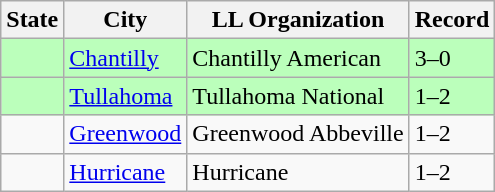<table class="wikitable">
<tr>
<th>State</th>
<th>City</th>
<th>LL Organization</th>
<th>Record</th>
</tr>
<tr style="background:#bfb;">
<td><strong></strong></td>
<td><a href='#'>Chantilly</a></td>
<td>Chantilly American</td>
<td>3–0</td>
</tr>
<tr style="background:#bfb;">
<td><strong></strong></td>
<td><a href='#'>Tullahoma</a></td>
<td>Tullahoma National</td>
<td>1–2</td>
</tr>
<tr>
<td><strong></strong></td>
<td><a href='#'>Greenwood</a></td>
<td>Greenwood Abbeville</td>
<td>1–2</td>
</tr>
<tr>
<td><strong></strong></td>
<td><a href='#'>Hurricane</a></td>
<td>Hurricane</td>
<td>1–2</td>
</tr>
</table>
